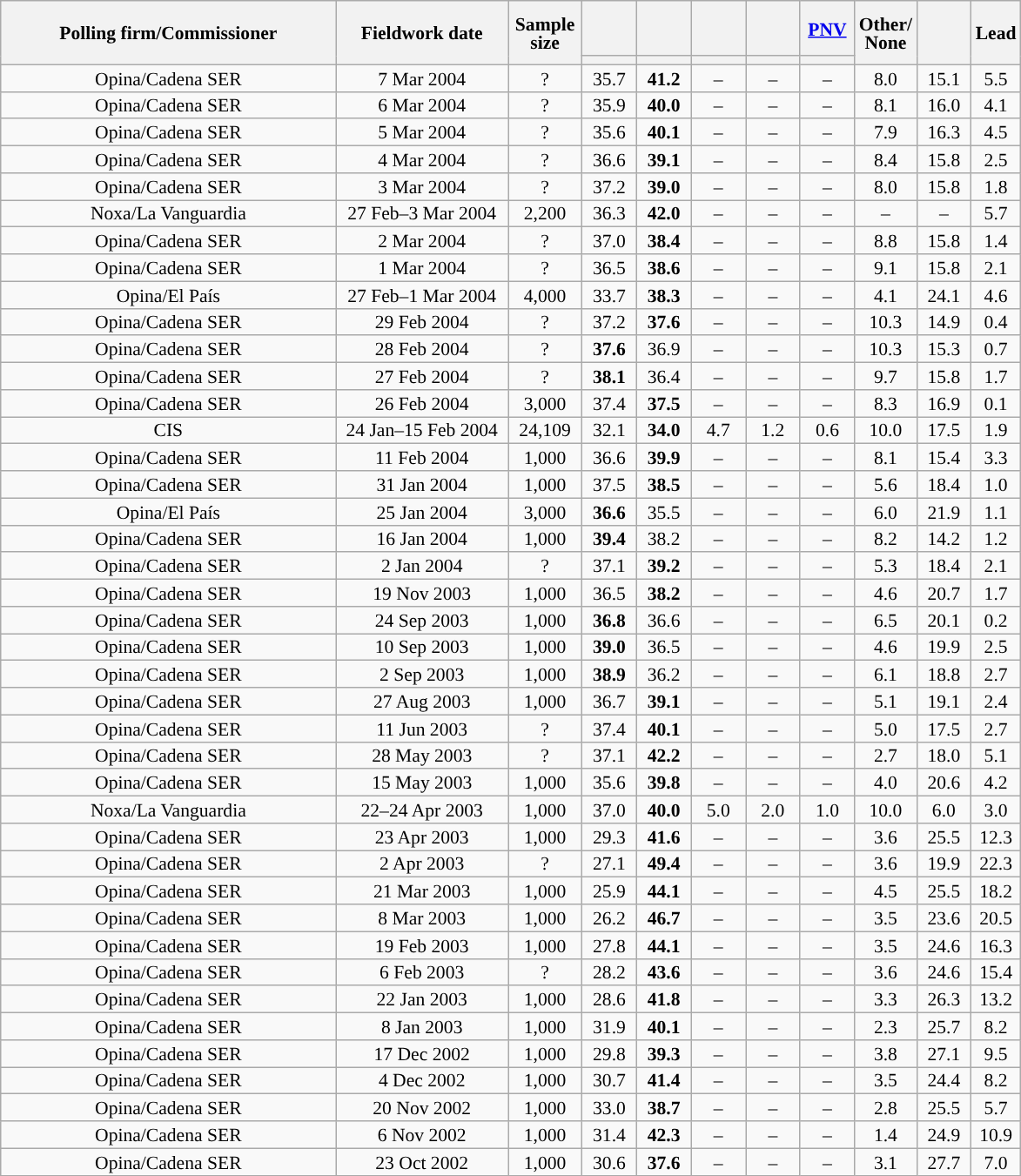<table class="wikitable collapsible collapsed" style="text-align:center; font-size:90%; line-height:14px;">
<tr style="height:42px;">
<th style="width:250px;" rowspan="2">Polling firm/Commissioner</th>
<th style="width:125px;" rowspan="2">Fieldwork date</th>
<th style="width:50px;" rowspan="2">Sample size</th>
<th style="width:35px;"></th>
<th style="width:35px;"></th>
<th style="width:35px;"></th>
<th style="width:35px;"></th>
<th style="width:35px;"><a href='#'>PNV</a></th>
<th style="width:35px;" rowspan="2">Other/<br>None</th>
<th style="width:35px;" rowspan="2"></th>
<th style="width:30px;" rowspan="2">Lead</th>
</tr>
<tr>
<th style="color:inherit;background:"></th>
<th style="color:inherit;background:"></th>
<th style="color:inherit;background:"></th>
<th style="color:inherit;background:"></th>
<th style="color:inherit;background:"></th>
</tr>
<tr>
<td>Opina/Cadena SER</td>
<td>7 Mar 2004</td>
<td>?</td>
<td>35.7</td>
<td><strong>41.2</strong></td>
<td>–</td>
<td>–</td>
<td>–</td>
<td>8.0</td>
<td>15.1</td>
<td style="background:">5.5</td>
</tr>
<tr>
<td>Opina/Cadena SER</td>
<td>6 Mar 2004</td>
<td>?</td>
<td>35.9</td>
<td><strong>40.0</strong></td>
<td>–</td>
<td>–</td>
<td>–</td>
<td>8.1</td>
<td>16.0</td>
<td style="background:">4.1</td>
</tr>
<tr>
<td>Opina/Cadena SER</td>
<td>5 Mar 2004</td>
<td>?</td>
<td>35.6</td>
<td><strong>40.1</strong></td>
<td>–</td>
<td>–</td>
<td>–</td>
<td>7.9</td>
<td>16.3</td>
<td style="background:">4.5</td>
</tr>
<tr>
<td>Opina/Cadena SER</td>
<td>4 Mar 2004</td>
<td>?</td>
<td>36.6</td>
<td><strong>39.1</strong></td>
<td>–</td>
<td>–</td>
<td>–</td>
<td>8.4</td>
<td>15.8</td>
<td style="background:">2.5</td>
</tr>
<tr>
<td>Opina/Cadena SER</td>
<td>3 Mar 2004</td>
<td>?</td>
<td>37.2</td>
<td><strong>39.0</strong></td>
<td>–</td>
<td>–</td>
<td>–</td>
<td>8.0</td>
<td>15.8</td>
<td style="background:">1.8</td>
</tr>
<tr>
<td>Noxa/La Vanguardia</td>
<td>27 Feb–3 Mar 2004</td>
<td>2,200</td>
<td>36.3</td>
<td><strong>42.0</strong></td>
<td>–</td>
<td>–</td>
<td>–</td>
<td>–</td>
<td>–</td>
<td style="background:">5.7</td>
</tr>
<tr>
<td>Opina/Cadena SER</td>
<td>2 Mar 2004</td>
<td>?</td>
<td>37.0</td>
<td><strong>38.4</strong></td>
<td>–</td>
<td>–</td>
<td>–</td>
<td>8.8</td>
<td>15.8</td>
<td style="background:">1.4</td>
</tr>
<tr>
<td>Opina/Cadena SER</td>
<td>1 Mar 2004</td>
<td>?</td>
<td>36.5</td>
<td><strong>38.6</strong></td>
<td>–</td>
<td>–</td>
<td>–</td>
<td>9.1</td>
<td>15.8</td>
<td style="background:">2.1</td>
</tr>
<tr>
<td>Opina/El País</td>
<td>27 Feb–1 Mar 2004</td>
<td>4,000</td>
<td>33.7</td>
<td><strong>38.3</strong></td>
<td>–</td>
<td>–</td>
<td>–</td>
<td>4.1</td>
<td>24.1</td>
<td style="background:">4.6</td>
</tr>
<tr>
<td>Opina/Cadena SER</td>
<td>29 Feb 2004</td>
<td>?</td>
<td>37.2</td>
<td><strong>37.6</strong></td>
<td>–</td>
<td>–</td>
<td>–</td>
<td>10.3</td>
<td>14.9</td>
<td style="background:">0.4</td>
</tr>
<tr>
<td>Opina/Cadena SER</td>
<td>28 Feb 2004</td>
<td>?</td>
<td><strong>37.6</strong></td>
<td>36.9</td>
<td>–</td>
<td>–</td>
<td>–</td>
<td>10.3</td>
<td>15.3</td>
<td style="background:">0.7</td>
</tr>
<tr>
<td>Opina/Cadena SER</td>
<td>27 Feb 2004</td>
<td>?</td>
<td><strong>38.1</strong></td>
<td>36.4</td>
<td>–</td>
<td>–</td>
<td>–</td>
<td>9.7</td>
<td>15.8</td>
<td style="background:">1.7</td>
</tr>
<tr>
<td>Opina/Cadena SER</td>
<td>26 Feb 2004</td>
<td>3,000</td>
<td>37.4</td>
<td><strong>37.5</strong></td>
<td>–</td>
<td>–</td>
<td>–</td>
<td>8.3</td>
<td>16.9</td>
<td style="background:">0.1</td>
</tr>
<tr>
<td>CIS</td>
<td>24 Jan–15 Feb 2004</td>
<td>24,109</td>
<td>32.1</td>
<td><strong>34.0</strong></td>
<td>4.7</td>
<td>1.2</td>
<td>0.6</td>
<td>10.0</td>
<td>17.5</td>
<td style="background:">1.9</td>
</tr>
<tr>
<td>Opina/Cadena SER</td>
<td>11 Feb 2004</td>
<td>1,000</td>
<td>36.6</td>
<td><strong>39.9</strong></td>
<td>–</td>
<td>–</td>
<td>–</td>
<td>8.1</td>
<td>15.4</td>
<td style="background:">3.3</td>
</tr>
<tr>
<td>Opina/Cadena SER</td>
<td>31 Jan 2004</td>
<td>1,000</td>
<td>37.5</td>
<td><strong>38.5</strong></td>
<td>–</td>
<td>–</td>
<td>–</td>
<td>5.6</td>
<td>18.4</td>
<td style="background:">1.0</td>
</tr>
<tr>
<td>Opina/El País</td>
<td>25 Jan 2004</td>
<td>3,000</td>
<td><strong>36.6</strong></td>
<td>35.5</td>
<td>–</td>
<td>–</td>
<td>–</td>
<td>6.0</td>
<td>21.9</td>
<td style="background:">1.1</td>
</tr>
<tr>
<td>Opina/Cadena SER</td>
<td>16 Jan 2004</td>
<td>1,000</td>
<td><strong>39.4</strong></td>
<td>38.2</td>
<td>–</td>
<td>–</td>
<td>–</td>
<td>8.2</td>
<td>14.2</td>
<td style="background:">1.2</td>
</tr>
<tr>
<td>Opina/Cadena SER</td>
<td>2 Jan 2004</td>
<td>?</td>
<td>37.1</td>
<td><strong>39.2</strong></td>
<td>–</td>
<td>–</td>
<td>–</td>
<td>5.3</td>
<td>18.4</td>
<td style="background:">2.1</td>
</tr>
<tr>
<td>Opina/Cadena SER</td>
<td>19 Nov 2003</td>
<td>1,000</td>
<td>36.5</td>
<td><strong>38.2</strong></td>
<td>–</td>
<td>–</td>
<td>–</td>
<td>4.6</td>
<td>20.7</td>
<td style="background:">1.7</td>
</tr>
<tr>
<td>Opina/Cadena SER</td>
<td>24 Sep 2003</td>
<td>1,000</td>
<td><strong>36.8</strong></td>
<td>36.6</td>
<td>–</td>
<td>–</td>
<td>–</td>
<td>6.5</td>
<td>20.1</td>
<td style="background:">0.2</td>
</tr>
<tr>
<td>Opina/Cadena SER</td>
<td>10 Sep 2003</td>
<td>1,000</td>
<td><strong>39.0</strong></td>
<td>36.5</td>
<td>–</td>
<td>–</td>
<td>–</td>
<td>4.6</td>
<td>19.9</td>
<td style="background:">2.5</td>
</tr>
<tr>
<td>Opina/Cadena SER</td>
<td>2 Sep 2003</td>
<td>1,000</td>
<td><strong>38.9</strong></td>
<td>36.2</td>
<td>–</td>
<td>–</td>
<td>–</td>
<td>6.1</td>
<td>18.8</td>
<td style="background:">2.7</td>
</tr>
<tr>
<td>Opina/Cadena SER</td>
<td>27 Aug 2003</td>
<td>1,000</td>
<td>36.7</td>
<td><strong>39.1</strong></td>
<td>–</td>
<td>–</td>
<td>–</td>
<td>5.1</td>
<td>19.1</td>
<td style="background:">2.4</td>
</tr>
<tr>
<td>Opina/Cadena SER</td>
<td>11 Jun 2003</td>
<td>?</td>
<td>37.4</td>
<td><strong>40.1</strong></td>
<td>–</td>
<td>–</td>
<td>–</td>
<td>5.0</td>
<td>17.5</td>
<td style="background:">2.7</td>
</tr>
<tr>
<td>Opina/Cadena SER</td>
<td>28 May 2003</td>
<td>?</td>
<td>37.1</td>
<td><strong>42.2</strong></td>
<td>–</td>
<td>–</td>
<td>–</td>
<td>2.7</td>
<td>18.0</td>
<td style="background:">5.1</td>
</tr>
<tr>
<td>Opina/Cadena SER</td>
<td>15 May 2003</td>
<td>1,000</td>
<td>35.6</td>
<td><strong>39.8</strong></td>
<td>–</td>
<td>–</td>
<td>–</td>
<td>4.0</td>
<td>20.6</td>
<td style="background:">4.2</td>
</tr>
<tr>
<td>Noxa/La Vanguardia</td>
<td>22–24 Apr 2003</td>
<td>1,000</td>
<td>37.0</td>
<td><strong>40.0</strong></td>
<td>5.0</td>
<td>2.0</td>
<td>1.0</td>
<td>10.0</td>
<td>6.0</td>
<td style="background:">3.0</td>
</tr>
<tr>
<td>Opina/Cadena SER</td>
<td>23 Apr 2003</td>
<td>1,000</td>
<td>29.3</td>
<td><strong>41.6</strong></td>
<td>–</td>
<td>–</td>
<td>–</td>
<td>3.6</td>
<td>25.5</td>
<td style="background:">12.3</td>
</tr>
<tr>
<td>Opina/Cadena SER</td>
<td>2 Apr 2003</td>
<td>?</td>
<td>27.1</td>
<td><strong>49.4</strong></td>
<td>–</td>
<td>–</td>
<td>–</td>
<td>3.6</td>
<td>19.9</td>
<td style="background:">22.3</td>
</tr>
<tr>
<td>Opina/Cadena SER</td>
<td>21 Mar 2003</td>
<td>1,000</td>
<td>25.9</td>
<td><strong>44.1</strong></td>
<td>–</td>
<td>–</td>
<td>–</td>
<td>4.5</td>
<td>25.5</td>
<td style="background:">18.2</td>
</tr>
<tr>
<td>Opina/Cadena SER</td>
<td>8 Mar 2003</td>
<td>1,000</td>
<td>26.2</td>
<td><strong>46.7</strong></td>
<td>–</td>
<td>–</td>
<td>–</td>
<td>3.5</td>
<td>23.6</td>
<td style="background:">20.5</td>
</tr>
<tr>
<td>Opina/Cadena SER</td>
<td>19 Feb 2003</td>
<td>1,000</td>
<td>27.8</td>
<td><strong>44.1</strong></td>
<td>–</td>
<td>–</td>
<td>–</td>
<td>3.5</td>
<td>24.6</td>
<td style="background:">16.3</td>
</tr>
<tr>
<td>Opina/Cadena SER</td>
<td>6 Feb 2003</td>
<td>?</td>
<td>28.2</td>
<td><strong>43.6</strong></td>
<td>–</td>
<td>–</td>
<td>–</td>
<td>3.6</td>
<td>24.6</td>
<td style="background:">15.4</td>
</tr>
<tr>
<td>Opina/Cadena SER</td>
<td>22 Jan 2003</td>
<td>1,000</td>
<td>28.6</td>
<td><strong>41.8</strong></td>
<td>–</td>
<td>–</td>
<td>–</td>
<td>3.3</td>
<td>26.3</td>
<td style="background:">13.2</td>
</tr>
<tr>
<td>Opina/Cadena SER</td>
<td>8 Jan 2003</td>
<td>1,000</td>
<td>31.9</td>
<td><strong>40.1</strong></td>
<td>–</td>
<td>–</td>
<td>–</td>
<td>2.3</td>
<td>25.7</td>
<td style="background:">8.2</td>
</tr>
<tr>
<td>Opina/Cadena SER</td>
<td>17 Dec 2002</td>
<td>1,000</td>
<td>29.8</td>
<td><strong>39.3</strong></td>
<td>–</td>
<td>–</td>
<td>–</td>
<td>3.8</td>
<td>27.1</td>
<td style="background:">9.5</td>
</tr>
<tr>
<td>Opina/Cadena SER</td>
<td>4 Dec 2002</td>
<td>1,000</td>
<td>30.7</td>
<td><strong>41.4</strong></td>
<td>–</td>
<td>–</td>
<td>–</td>
<td>3.5</td>
<td>24.4</td>
<td style="background:">8.2</td>
</tr>
<tr>
<td>Opina/Cadena SER</td>
<td>20 Nov 2002</td>
<td>1,000</td>
<td>33.0</td>
<td><strong>38.7</strong></td>
<td>–</td>
<td>–</td>
<td>–</td>
<td>2.8</td>
<td>25.5</td>
<td style="background:">5.7</td>
</tr>
<tr>
<td>Opina/Cadena SER</td>
<td>6 Nov 2002</td>
<td>1,000</td>
<td>31.4</td>
<td><strong>42.3</strong></td>
<td>–</td>
<td>–</td>
<td>–</td>
<td>1.4</td>
<td>24.9</td>
<td style="background:">10.9</td>
</tr>
<tr>
<td>Opina/Cadena SER</td>
<td>23 Oct 2002</td>
<td>1,000</td>
<td>30.6</td>
<td><strong>37.6</strong></td>
<td>–</td>
<td>–</td>
<td>–</td>
<td>3.1</td>
<td>27.7</td>
<td style="background:">7.0</td>
</tr>
</table>
